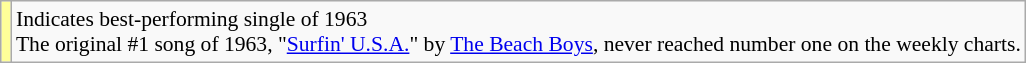<table class="wikitable" style="font-size:90%;">
<tr>
<td style="background-color:#FFFF99"></td>
<td>Indicates best-performing single of 1963<br>The original #1 song of 1963, "<a href='#'>Surfin' U.S.A.</a>" by <a href='#'>The Beach Boys</a>, never reached number one on the weekly charts.</td>
</tr>
</table>
